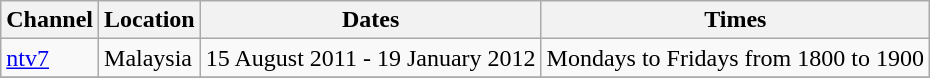<table class="wikitable">
<tr>
<th>Channel</th>
<th>Location</th>
<th>Dates</th>
<th>Times</th>
</tr>
<tr>
<td><a href='#'>ntv7</a></td>
<td>Malaysia</td>
<td>15 August 2011 - 19 January 2012</td>
<td>Mondays to Fridays from 1800 to 1900</td>
</tr>
<tr>
</tr>
</table>
